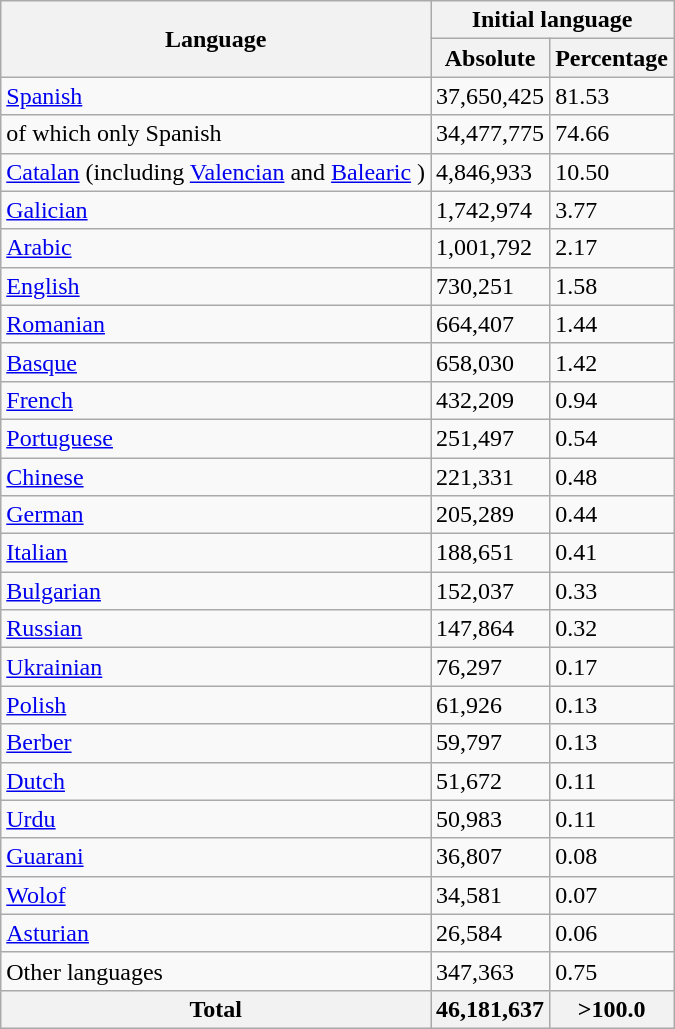<table class="wikitable sortable col1left col2right col3right">
<tr>
<th rowspan="2">Language</th>
<th colspan="2">Initial language</th>
</tr>
<tr>
<th>Absolute</th>
<th>Percentage</th>
</tr>
<tr>
<td><a href='#'>Spanish</a></td>
<td>37,650,425</td>
<td>81.53</td>
</tr>
<tr>
<td>of which only Spanish</td>
<td>34,477,775</td>
<td>74.66</td>
</tr>
<tr>
<td><a href='#'>Catalan</a> (including <a href='#'>Valencian</a> and <a href='#'>Balearic</a> )</td>
<td>4,846,933</td>
<td>10.50</td>
</tr>
<tr>
<td><a href='#'>Galician</a></td>
<td>1,742,974</td>
<td>3.77</td>
</tr>
<tr>
<td><a href='#'>Arabic</a></td>
<td>1,001,792</td>
<td>2.17</td>
</tr>
<tr>
<td><a href='#'>English</a></td>
<td>730,251</td>
<td>1.58</td>
</tr>
<tr>
<td><a href='#'>Romanian</a></td>
<td>664,407</td>
<td>1.44</td>
</tr>
<tr>
<td><a href='#'>Basque</a></td>
<td>658,030</td>
<td>1.42</td>
</tr>
<tr>
<td><a href='#'>French</a></td>
<td>432,209</td>
<td>0.94</td>
</tr>
<tr>
<td><a href='#'>Portuguese</a></td>
<td>251,497</td>
<td>0.54</td>
</tr>
<tr>
<td><a href='#'>Chinese</a></td>
<td>221,331</td>
<td>0.48</td>
</tr>
<tr>
<td><a href='#'>German</a></td>
<td>205,289</td>
<td>0.44</td>
</tr>
<tr>
<td><a href='#'>Italian</a></td>
<td>188,651</td>
<td>0.41</td>
</tr>
<tr>
<td><a href='#'>Bulgarian</a></td>
<td>152,037</td>
<td>0.33</td>
</tr>
<tr>
<td><a href='#'>Russian</a></td>
<td>147,864</td>
<td>0.32</td>
</tr>
<tr>
<td><a href='#'>Ukrainian</a></td>
<td>76,297</td>
<td>0.17</td>
</tr>
<tr>
<td><a href='#'>Polish</a></td>
<td>61,926</td>
<td>0.13</td>
</tr>
<tr>
<td><a href='#'>Berber</a></td>
<td>59,797</td>
<td>0.13</td>
</tr>
<tr>
<td><a href='#'>Dutch</a></td>
<td>51,672</td>
<td>0.11</td>
</tr>
<tr>
<td><a href='#'>Urdu</a></td>
<td>50,983</td>
<td>0.11</td>
</tr>
<tr>
<td><a href='#'>Guarani</a></td>
<td>36,807</td>
<td>0.08</td>
</tr>
<tr>
<td><a href='#'>Wolof</a></td>
<td>34,581</td>
<td>0.07</td>
</tr>
<tr>
<td><a href='#'>Asturian</a></td>
<td>26,584</td>
<td>0.06</td>
</tr>
<tr>
<td>Other languages</td>
<td>347,363</td>
<td>0.75</td>
</tr>
<tr>
<th>Total</th>
<th>46,181,637</th>
<th>>100.0</th>
</tr>
</table>
